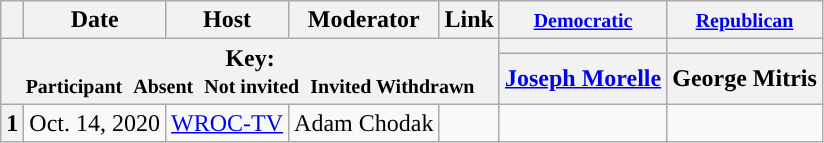<table class="wikitable" style="text-align:center;">
<tr>
<th scope="col"></th>
<th scope="col">Date</th>
<th scope="col">Host</th>
<th scope="col">Moderator</th>
<th scope="col">Link</th>
<th scope="col"><small><a href='#'>Democratic</a></small></th>
<th scope="col"><small><a href='#'>Republican</a></small></th>
</tr>
<tr>
<th colspan="5" rowspan="2">Key:<br> <small>Participant </small>  <small>Absent </small>  <small>Not invited </small>  <small>Invited  Withdrawn</small></th>
<th scope="col" style="background:"></th>
<th scope="col" style="background:"></th>
</tr>
<tr>
<th scope="col"><a href='#'>Joseph Morelle</a></th>
<th scope="col">George Mitris</th>
</tr>
<tr>
<th>1</th>
<td style="white-space:nowrap;">Oct. 14, 2020</td>
<td style="white-space:nowrap;"><a href='#'>WROC-TV</a></td>
<td style="white-space:nowrap;">Adam Chodak</td>
<td style="white-space:nowrap;"></td>
<td></td>
<td></td>
</tr>
</table>
